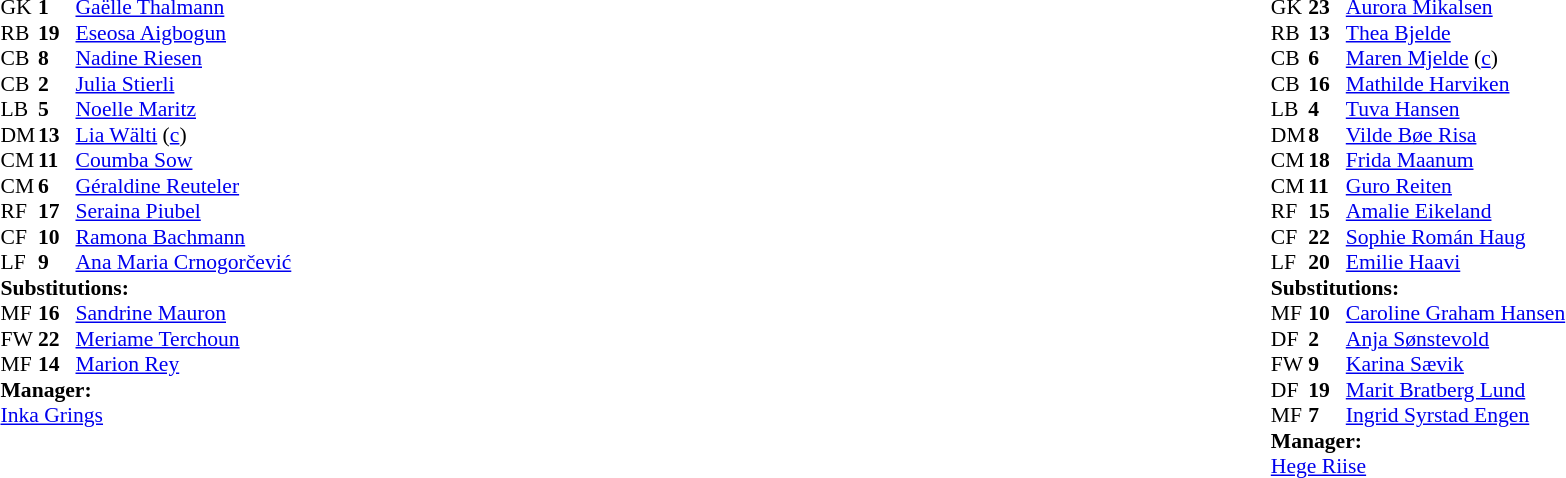<table width="100%">
<tr>
<td valign="top" width="40%"><br><table style="font-size:90%" cellspacing="0" cellpadding="0">
<tr>
<th width=25></th>
<th width=25></th>
</tr>
<tr>
<td>GK</td>
<td><strong>1</strong></td>
<td><a href='#'>Gaëlle Thalmann</a></td>
</tr>
<tr>
<td>RB</td>
<td><strong>19</strong></td>
<td><a href='#'>Eseosa Aigbogun</a></td>
</tr>
<tr>
<td>CB</td>
<td><strong>8</strong></td>
<td><a href='#'>Nadine Riesen</a></td>
</tr>
<tr>
<td>CB</td>
<td><strong>2</strong></td>
<td><a href='#'>Julia Stierli</a></td>
</tr>
<tr>
<td>LB</td>
<td><strong>5</strong></td>
<td><a href='#'>Noelle Maritz</a></td>
</tr>
<tr>
<td>DM</td>
<td><strong>13</strong></td>
<td><a href='#'>Lia Wälti</a> (<a href='#'>c</a>)</td>
</tr>
<tr>
<td>CM</td>
<td><strong>11</strong></td>
<td><a href='#'>Coumba Sow</a></td>
</tr>
<tr>
<td>CM</td>
<td><strong>6</strong></td>
<td><a href='#'>Géraldine Reuteler</a></td>
<td></td>
<td></td>
</tr>
<tr>
<td>RF</td>
<td><strong>17</strong></td>
<td><a href='#'>Seraina Piubel</a></td>
<td></td>
<td></td>
</tr>
<tr>
<td>CF</td>
<td><strong>10</strong></td>
<td><a href='#'>Ramona Bachmann</a></td>
<td></td>
<td></td>
</tr>
<tr>
<td>LF</td>
<td><strong>9</strong></td>
<td><a href='#'>Ana Maria Crnogorčević</a></td>
</tr>
<tr>
<td colspan=3><strong>Substitutions:</strong></td>
</tr>
<tr>
<td>MF</td>
<td><strong>16</strong></td>
<td><a href='#'>Sandrine Mauron</a></td>
<td></td>
<td></td>
</tr>
<tr>
<td>FW</td>
<td><strong>22</strong></td>
<td><a href='#'>Meriame Terchoun</a></td>
<td></td>
<td></td>
</tr>
<tr>
<td>MF</td>
<td><strong>14</strong></td>
<td><a href='#'>Marion Rey</a></td>
<td></td>
<td></td>
</tr>
<tr>
<td colspan=3><strong>Manager:</strong></td>
</tr>
<tr>
<td colspan=3> <a href='#'>Inka Grings</a></td>
</tr>
</table>
</td>
<td valign="top"></td>
<td valign="top" width="50%"><br><table style="font-size:90%; margin:auto" cellspacing="0" cellpadding="0">
<tr>
<th width=25></th>
<th width=25></th>
</tr>
<tr>
<td>GK</td>
<td><strong>23</strong></td>
<td><a href='#'>Aurora Mikalsen</a></td>
</tr>
<tr>
<td>RB</td>
<td><strong>13</strong></td>
<td><a href='#'>Thea Bjelde</a></td>
<td></td>
<td></td>
</tr>
<tr>
<td>CB</td>
<td><strong>6</strong></td>
<td><a href='#'>Maren Mjelde</a> (<a href='#'>c</a>)</td>
</tr>
<tr>
<td>CB</td>
<td><strong>16</strong></td>
<td><a href='#'>Mathilde Harviken</a></td>
</tr>
<tr>
<td>LB</td>
<td><strong>4</strong></td>
<td><a href='#'>Tuva Hansen</a></td>
<td></td>
<td></td>
</tr>
<tr>
<td>DM</td>
<td><strong>8</strong></td>
<td><a href='#'>Vilde Bøe Risa</a></td>
<td></td>
<td></td>
</tr>
<tr>
<td>CM</td>
<td><strong>18</strong></td>
<td><a href='#'>Frida Maanum</a></td>
</tr>
<tr>
<td>CM</td>
<td><strong>11</strong></td>
<td><a href='#'>Guro Reiten</a></td>
</tr>
<tr>
<td>RF</td>
<td><strong>15</strong></td>
<td><a href='#'>Amalie Eikeland</a></td>
<td></td>
<td></td>
</tr>
<tr>
<td>CF</td>
<td><strong>22</strong></td>
<td><a href='#'>Sophie Román Haug</a></td>
<td></td>
<td></td>
</tr>
<tr>
<td>LF</td>
<td><strong>20</strong></td>
<td><a href='#'>Emilie Haavi</a></td>
</tr>
<tr>
<td colspan=3><strong>Substitutions:</strong></td>
</tr>
<tr>
<td>MF</td>
<td><strong>10</strong></td>
<td><a href='#'>Caroline Graham Hansen</a></td>
<td></td>
<td></td>
</tr>
<tr>
<td>DF</td>
<td><strong>2</strong></td>
<td><a href='#'>Anja Sønstevold</a></td>
<td></td>
<td></td>
</tr>
<tr>
<td>FW</td>
<td><strong>9</strong></td>
<td><a href='#'>Karina Sævik</a></td>
<td></td>
<td></td>
</tr>
<tr>
<td>DF</td>
<td><strong>19</strong></td>
<td><a href='#'>Marit Bratberg Lund</a></td>
<td></td>
<td></td>
</tr>
<tr>
<td>MF</td>
<td><strong>7</strong></td>
<td><a href='#'>Ingrid Syrstad Engen</a></td>
<td></td>
<td></td>
</tr>
<tr>
<td colspan=3><strong>Manager:</strong></td>
</tr>
<tr>
<td colspan=3><a href='#'>Hege Riise</a></td>
</tr>
</table>
</td>
</tr>
</table>
